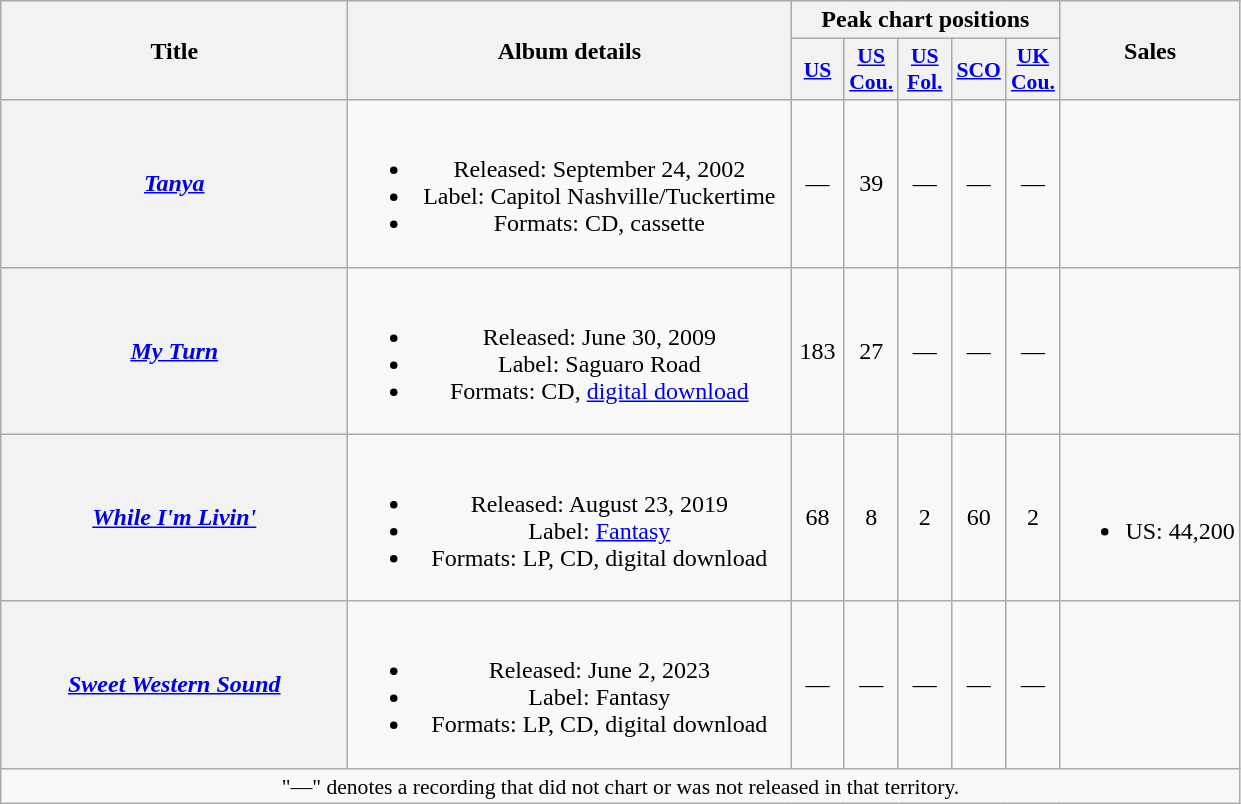<table class="wikitable plainrowheaders" style="text-align:center;" border="1">
<tr>
<th scope="col" rowspan="2" style="width:14em;">Title</th>
<th scope="col" rowspan="2" style="width:18em;">Album details</th>
<th scope="col" colspan="5">Peak chart positions</th>
<th scope="col" rowspan="2">Sales</th>
</tr>
<tr>
<th scope="col" style="width:2em;font-size:90%;"><a href='#'>US</a><br></th>
<th scope="col" style="width:2em;font-size:90%;"><a href='#'>US<br>Cou.</a><br></th>
<th scope="col" style="width:2em;font-size:90%;"><a href='#'>US<br>Fol.</a><br></th>
<th scope="col" style="width:2em;font-size:90%;"><a href='#'>SCO</a><br></th>
<th scope="col" style="width:2em;font-size:90%;"><a href='#'>UK<br>Cou.</a><br></th>
</tr>
<tr>
<th scope="row"><em><a href='#'>Tanya</a></em></th>
<td><br><ul><li>Released: September 24, 2002</li><li>Label: Capitol Nashville/Tuckertime</li><li>Formats: CD, cassette</li></ul></td>
<td>—</td>
<td>39</td>
<td>—</td>
<td>—</td>
<td>—</td>
<td></td>
</tr>
<tr>
<th scope="row"><em><a href='#'>My Turn</a></em></th>
<td><br><ul><li>Released: June 30, 2009</li><li>Label: Saguaro Road</li><li>Formats: CD, <a href='#'>digital download</a></li></ul></td>
<td>183</td>
<td>27</td>
<td>—</td>
<td>—</td>
<td>—</td>
<td></td>
</tr>
<tr>
<th scope="row"><em><a href='#'>While I'm Livin'</a></em></th>
<td><br><ul><li>Released: August 23, 2019</li><li>Label: <a href='#'>Fantasy</a></li><li>Formats: LP, CD, digital download</li></ul></td>
<td>68</td>
<td>8</td>
<td>2</td>
<td>60</td>
<td>2</td>
<td><br><ul><li>US: 44,200</li></ul></td>
</tr>
<tr>
<th scope="row"><em><a href='#'>Sweet Western Sound</a></em></th>
<td><br><ul><li>Released: June 2, 2023</li><li>Label: Fantasy</li><li>Formats: LP, CD, digital download</li></ul></td>
<td>—</td>
<td>—</td>
<td>—</td>
<td>—</td>
<td>—</td>
<td></td>
</tr>
<tr>
<td colspan="8" style="font-size:90%">"—" denotes a recording that did not chart or was not released in that territory.</td>
</tr>
</table>
